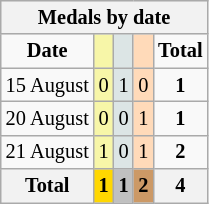<table class="wikitable" style="font-size:85%">
<tr bgcolor="#efefef">
<th colspan=6>Medals by date</th>
</tr>
<tr align=center>
<td><strong>Date</strong></td>
<td bgcolor=#f7f6a8></td>
<td bgcolor=#dce5e5></td>
<td bgcolor=#ffdab9></td>
<td><strong>Total</strong></td>
</tr>
<tr align=center>
<td>15 August</td>
<td style="background:#F7F6A8;">0</td>
<td style="background:#DCE5E5;">1</td>
<td style="background:#FFDAB9;">0</td>
<td><strong>1</strong></td>
</tr>
<tr align=center>
<td>20 August</td>
<td style="background:#F7F6A8;">0</td>
<td style="background:#DCE5E5;">0</td>
<td style="background:#FFDAB9;">1</td>
<td><strong>1</strong></td>
</tr>
<tr align=center>
<td>21 August</td>
<td style="background:#F7F6A8;">1</td>
<td style="background:#DCE5E5;">0</td>
<td style="background:#FFDAB9;">1</td>
<td><strong>2</strong></td>
</tr>
<tr align=center>
<th><strong>Total</strong></th>
<th style="background:gold;"><strong>1</strong></th>
<th style="background:silver;"><strong>1</strong></th>
<th style="background:#c96;"><strong>2</strong></th>
<th>4</th>
</tr>
</table>
